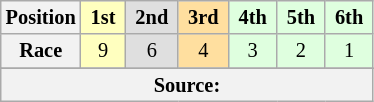<table class="wikitable" style="font-size: 85%; text-align:center">
<tr>
<th>Position</th>
<th style="background-color:#ffffbf"> 1st </th>
<th style="background-color:#dfdfdf"> 2nd </th>
<th style="background-color:#ffdf9f"> 3rd </th>
<th style="background-color:#dfffdf"> 4th </th>
<th style="background-color:#dfffdf"> 5th </th>
<th style="background-color:#dfffdf"> 6th </th>
</tr>
<tr>
<th>Race</th>
<td style="background-color:#ffffbf">9</td>
<td style="background-color:#dfdfdf">6</td>
<td style="background-color:#ffdf9f">4</td>
<td style="background-color:#dfffdf">3</td>
<td style="background-color:#dfffdf">2</td>
<td style="background-color:#dfffdf">1</td>
</tr>
<tr>
</tr>
<tr class="sortbottom">
<th colspan="7">Source:</th>
</tr>
</table>
